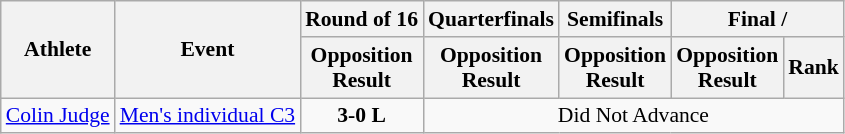<table class=wikitable style="font-size:90%">
<tr align=center>
<th rowspan="2">Athlete</th>
<th rowspan="2">Event</th>
<th>Round of 16</th>
<th>Quarterfinals</th>
<th>Semifinals</th>
<th colspan="2">Final / </th>
</tr>
<tr>
<th>Opposition<br>Result</th>
<th>Opposition<br>Result</th>
<th>Opposition<br>Result</th>
<th>Opposition<br>Result</th>
<th>Rank</th>
</tr>
<tr align=center>
<td align=left><a href='#'>Colin Judge</a></td>
<td align=left><a href='#'>Men's individual C3</a></td>
<td><strong>3-0 L</strong></td>
<td colspan="4">Did Not Advance</td>
</tr>
</table>
